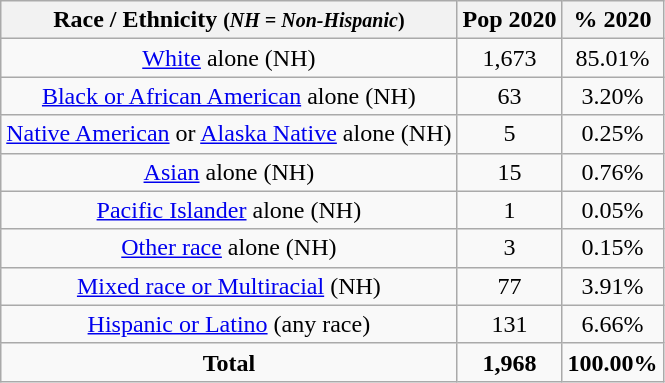<table class="wikitable" style="text-align:center;">
<tr>
<th>Race / Ethnicity <small>(<em>NH = Non-Hispanic</em>)</small></th>
<th>Pop 2020</th>
<th>% 2020</th>
</tr>
<tr>
<td><a href='#'>White</a> alone (NH)</td>
<td>1,673</td>
<td>85.01%</td>
</tr>
<tr>
<td><a href='#'>Black or African American</a> alone (NH)</td>
<td>63</td>
<td>3.20%</td>
</tr>
<tr>
<td><a href='#'>Native American</a> or <a href='#'>Alaska Native</a> alone (NH)</td>
<td>5</td>
<td>0.25%</td>
</tr>
<tr>
<td><a href='#'>Asian</a> alone (NH)</td>
<td>15</td>
<td>0.76%</td>
</tr>
<tr>
<td><a href='#'>Pacific Islander</a> alone (NH)</td>
<td>1</td>
<td>0.05%</td>
</tr>
<tr>
<td><a href='#'>Other race</a> alone (NH)</td>
<td>3</td>
<td>0.15%</td>
</tr>
<tr>
<td><a href='#'>Mixed race or Multiracial</a> (NH)</td>
<td>77</td>
<td>3.91%</td>
</tr>
<tr>
<td><a href='#'>Hispanic or Latino</a> (any race)</td>
<td>131</td>
<td>6.66%</td>
</tr>
<tr>
<td><strong>Total</strong></td>
<td><strong>1,968</strong></td>
<td><strong>100.00%</strong></td>
</tr>
</table>
